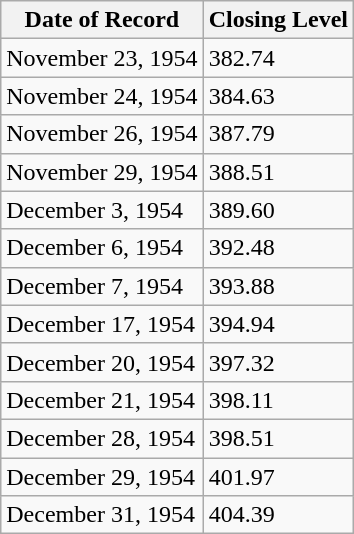<table class="wikitable">
<tr>
<th>Date of Record</th>
<th>Closing Level</th>
</tr>
<tr>
<td>November 23, 1954</td>
<td>382.74</td>
</tr>
<tr>
<td>November 24, 1954</td>
<td>384.63</td>
</tr>
<tr>
<td>November 26, 1954</td>
<td>387.79</td>
</tr>
<tr>
<td>November 29, 1954</td>
<td>388.51</td>
</tr>
<tr>
<td>December 3, 1954</td>
<td>389.60</td>
</tr>
<tr>
<td>December 6, 1954</td>
<td>392.48</td>
</tr>
<tr>
<td>December 7, 1954</td>
<td>393.88</td>
</tr>
<tr>
<td>December 17, 1954</td>
<td>394.94</td>
</tr>
<tr>
<td>December 20, 1954</td>
<td>397.32</td>
</tr>
<tr>
<td>December 21, 1954</td>
<td>398.11</td>
</tr>
<tr>
<td>December 28, 1954</td>
<td>398.51</td>
</tr>
<tr>
<td>December 29, 1954</td>
<td>401.97</td>
</tr>
<tr>
<td>December 31, 1954</td>
<td>404.39</td>
</tr>
</table>
